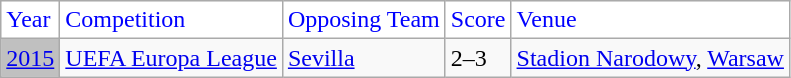<table class="wikitable">
<tr>
<td style="background:white;color:blue">Year</td>
<td style="background:white;color:blue">Competition</td>
<td style="background:white;color:blue">Opposing Team</td>
<td style="background:white;color:blue">Score</td>
<td style="background:white;color:blue">Venue</td>
</tr>
<tr>
<td bgcolor=Silver><a href='#'>2015</a></td>
<td><a href='#'>UEFA Europa League</a></td>
<td> <a href='#'>Sevilla</a></td>
<td>2–3</td>
<td> <a href='#'>Stadion Narodowy</a>, <a href='#'>Warsaw</a></td>
</tr>
</table>
